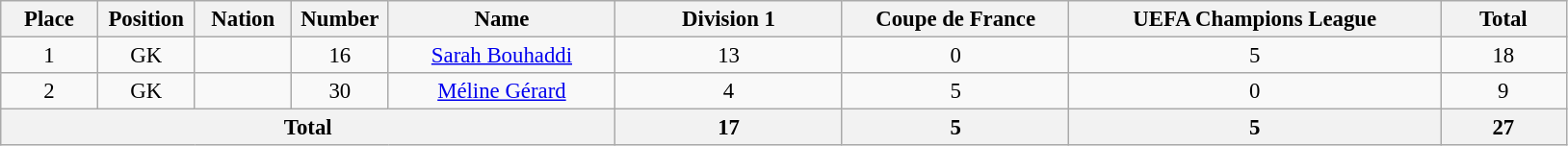<table class="wikitable" style="font-size: 95%; text-align: center;">
<tr>
<th width=60>Place</th>
<th width=60>Position</th>
<th width=60>Nation</th>
<th width=60>Number</th>
<th width=150>Name</th>
<th width=150>Division 1</th>
<th width=150>Coupe de France</th>
<th width=250>UEFA Champions League</th>
<th width=80>Total</th>
</tr>
<tr>
<td>1</td>
<td>GK</td>
<td></td>
<td>16</td>
<td><a href='#'>Sarah Bouhaddi</a></td>
<td>13</td>
<td>0</td>
<td>5</td>
<td>18</td>
</tr>
<tr>
<td>2</td>
<td>GK</td>
<td></td>
<td>30</td>
<td><a href='#'>Méline Gérard</a></td>
<td>4</td>
<td>5</td>
<td>0</td>
<td>9</td>
</tr>
<tr>
<th colspan=5>Total</th>
<th>17</th>
<th>5</th>
<th>5</th>
<th>27</th>
</tr>
</table>
